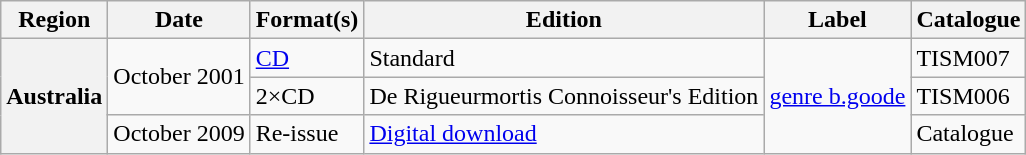<table class="wikitable plainrowheaders">
<tr>
<th scope="col">Region</th>
<th scope="col">Date</th>
<th scope="col">Format(s)</th>
<th scope="col">Edition</th>
<th scope="col">Label</th>
<th scope="col">Catalogue</th>
</tr>
<tr>
<th scope="row" rowspan="3">Australia</th>
<td rowspan="2">October 2001</td>
<td><a href='#'>CD</a></td>
<td>Standard</td>
<td rowspan="3"><a href='#'>genre b.goode</a></td>
<td Catalogue>TISM007</td>
</tr>
<tr>
<td>2×CD</td>
<td>De Rigueurmortis Connoisseur's Edition</td>
<td Catalogue>TISM006</td>
</tr>
<tr>
<td>October 2009</td>
<td>Re-issue</td>
<td><a href='#'>Digital download</a></td>
<td>Catalogue </td>
</tr>
</table>
